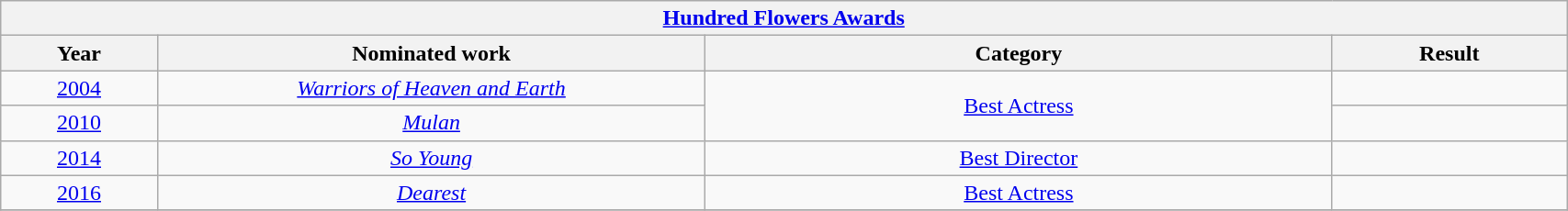<table width="90%" class="wikitable">
<tr>
<th colspan="4" align="center"><a href='#'>Hundred Flowers Awards</a></th>
</tr>
<tr>
<th width="10%">Year</th>
<th width="35%">Nominated work</th>
<th width="40%">Category</th>
<th width="15%">Result</th>
</tr>
<tr>
<td align="center" rowspan="1"><a href='#'>2004</a></td>
<td align="center"><em><a href='#'>Warriors of Heaven and Earth</a></em></td>
<td align="center" rowspan="2"><a href='#'>Best Actress</a></td>
<td></td>
</tr>
<tr>
<td align="center" rowspan="1"><a href='#'>2010</a></td>
<td align="center"><em><a href='#'>Mulan</a></em></td>
<td></td>
</tr>
<tr>
<td align="center" rowspan="1"><a href='#'>2014</a></td>
<td align="center"><em><a href='#'>So Young</a></em></td>
<td align="center"><a href='#'>Best Director</a></td>
<td></td>
</tr>
<tr>
<td align="center" rowspan="1"><a href='#'>2016</a></td>
<td align="center"><em><a href='#'>Dearest</a></em></td>
<td align="center"><a href='#'>Best Actress</a></td>
<td></td>
</tr>
<tr>
</tr>
</table>
